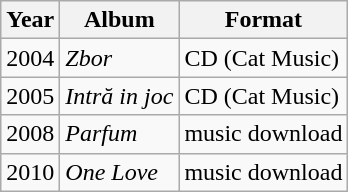<table class="wikitable">
<tr>
<th>Year</th>
<th>Album</th>
<th>Format</th>
</tr>
<tr>
<td>2004</td>
<td><em>Zbor</em></td>
<td>CD (Cat Music)</td>
</tr>
<tr>
<td>2005</td>
<td><em>Intră in joc</em></td>
<td>CD (Cat Music)</td>
</tr>
<tr>
<td>2008</td>
<td><em>Parfum</em></td>
<td>music download</td>
</tr>
<tr>
<td>2010</td>
<td><em>One Love</em></td>
<td>music download</td>
</tr>
</table>
